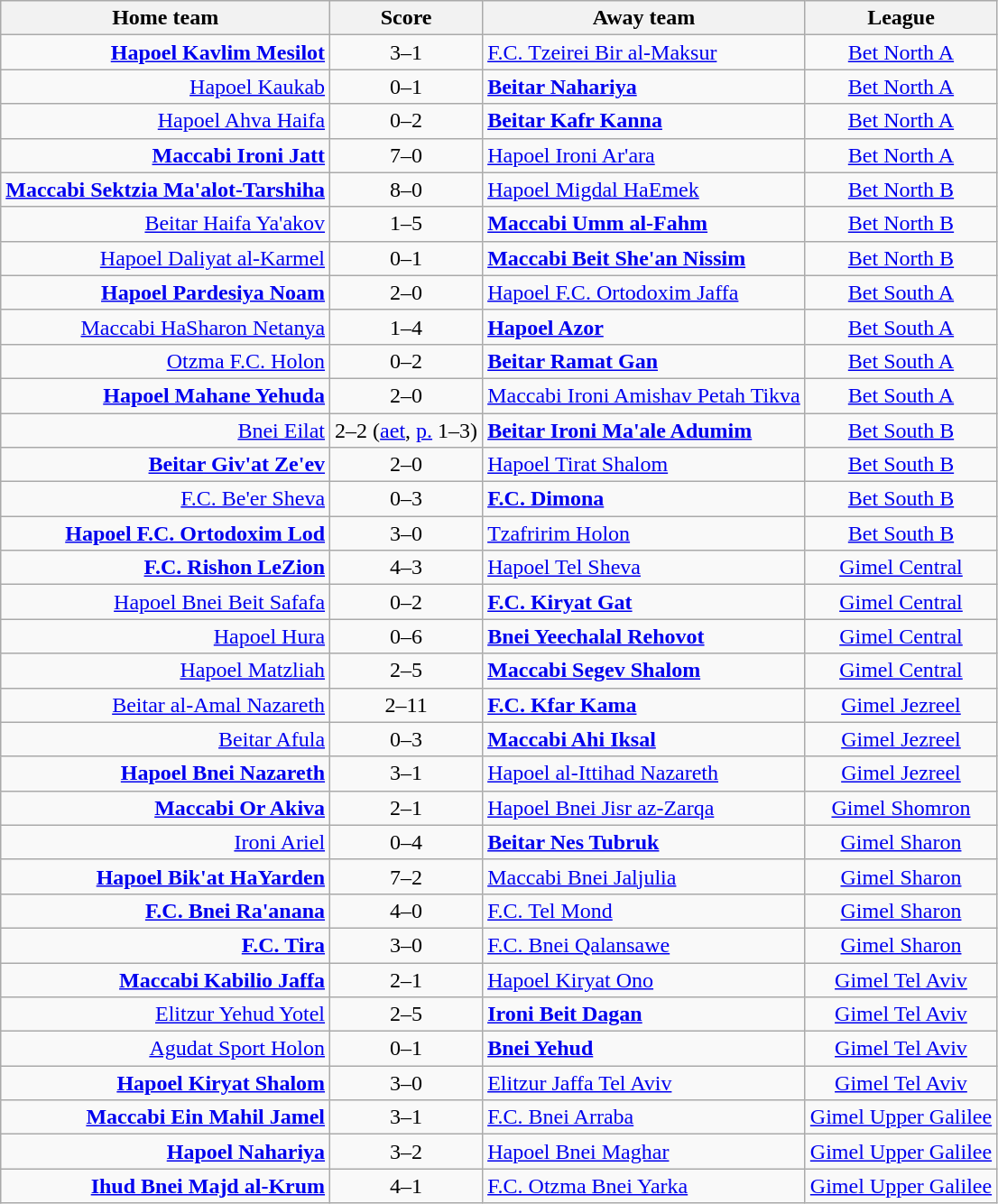<table class="wikitable" style="text-align: center">
<tr>
<th>Home team</th>
<th>Score</th>
<th>Away team</th>
<th>League</th>
</tr>
<tr>
<td align="right"><strong><a href='#'>Hapoel Kavlim Mesilot</a></strong></td>
<td>3–1</td>
<td align="left"><a href='#'>F.C. Tzeirei Bir al-Maksur</a></td>
<td><a href='#'>Bet North A</a></td>
</tr>
<tr>
<td align="right"><a href='#'>Hapoel Kaukab</a></td>
<td>0–1</td>
<td align="left"><strong><a href='#'>Beitar Nahariya</a></strong></td>
<td><a href='#'>Bet North A</a></td>
</tr>
<tr>
<td align="right"><a href='#'>Hapoel Ahva Haifa</a></td>
<td>0–2</td>
<td align="left"><strong><a href='#'>Beitar Kafr Kanna</a></strong></td>
<td><a href='#'>Bet North A</a></td>
</tr>
<tr>
<td align="right"><strong><a href='#'>Maccabi Ironi Jatt</a></strong></td>
<td>7–0</td>
<td align="left"><a href='#'>Hapoel Ironi Ar'ara</a></td>
<td><a href='#'>Bet North A</a></td>
</tr>
<tr>
<td align="right"><strong><a href='#'>Maccabi Sektzia Ma'alot-Tarshiha</a></strong></td>
<td>8–0</td>
<td align="left"><a href='#'>Hapoel Migdal HaEmek</a></td>
<td><a href='#'>Bet North B</a></td>
</tr>
<tr>
<td align="right"><a href='#'>Beitar Haifa Ya'akov</a></td>
<td>1–5</td>
<td align="left"><strong><a href='#'>Maccabi Umm al-Fahm</a></strong></td>
<td><a href='#'>Bet North B</a></td>
</tr>
<tr>
<td align="right"><a href='#'>Hapoel Daliyat al-Karmel</a></td>
<td>0–1</td>
<td align="left"><strong><a href='#'>Maccabi Beit She'an Nissim</a></strong></td>
<td><a href='#'>Bet North B</a></td>
</tr>
<tr>
<td align="right"><strong><a href='#'>Hapoel Pardesiya Noam</a></strong></td>
<td>2–0</td>
<td align="left"><a href='#'>Hapoel F.C. Ortodoxim Jaffa</a></td>
<td><a href='#'>Bet South A</a></td>
</tr>
<tr>
<td align="right"><a href='#'>Maccabi HaSharon Netanya</a></td>
<td>1–4</td>
<td align="left"><strong><a href='#'>Hapoel Azor</a></strong></td>
<td><a href='#'>Bet South A</a></td>
</tr>
<tr>
<td align="right"><a href='#'>Otzma F.C. Holon</a></td>
<td>0–2</td>
<td align="left"><strong><a href='#'>Beitar Ramat Gan</a></strong></td>
<td><a href='#'>Bet South A</a></td>
</tr>
<tr>
<td align="right"><strong><a href='#'>Hapoel Mahane Yehuda</a></strong></td>
<td>2–0</td>
<td align="left"><a href='#'>Maccabi Ironi Amishav Petah Tikva</a></td>
<td><a href='#'>Bet South A</a></td>
</tr>
<tr>
<td align="right"><a href='#'>Bnei Eilat</a></td>
<td>2–2 (<a href='#'>aet</a>, <a href='#'>p.</a> 1–3)</td>
<td align="left"><strong><a href='#'>Beitar Ironi Ma'ale Adumim</a></strong></td>
<td><a href='#'>Bet South B</a></td>
</tr>
<tr>
<td align="right"><strong><a href='#'>Beitar Giv'at Ze'ev</a></strong></td>
<td>2–0</td>
<td align="left"><a href='#'>Hapoel Tirat Shalom</a></td>
<td><a href='#'>Bet South B</a></td>
</tr>
<tr>
<td align="right"><a href='#'>F.C. Be'er Sheva</a></td>
<td>0–3</td>
<td align="left"><strong><a href='#'>F.C. Dimona</a></strong></td>
<td><a href='#'>Bet South B</a></td>
</tr>
<tr>
<td align="right"><strong><a href='#'>Hapoel F.C. Ortodoxim Lod</a></strong></td>
<td>3–0</td>
<td align="left"><a href='#'>Tzafririm Holon</a></td>
<td><a href='#'>Bet South B</a></td>
</tr>
<tr>
<td align="right"><strong><a href='#'>F.C. Rishon LeZion</a></strong></td>
<td>4–3</td>
<td align="left"><a href='#'>Hapoel Tel Sheva</a></td>
<td><a href='#'>Gimel Central</a></td>
</tr>
<tr>
<td align="right"><a href='#'>Hapoel Bnei Beit Safafa</a></td>
<td>0–2</td>
<td align="left"><strong><a href='#'>F.C. Kiryat Gat</a></strong></td>
<td><a href='#'>Gimel Central</a></td>
</tr>
<tr>
<td align="right"><a href='#'>Hapoel Hura</a></td>
<td>0–6</td>
<td align="left"><strong><a href='#'>Bnei Yeechalal Rehovot</a></strong></td>
<td><a href='#'>Gimel Central</a></td>
</tr>
<tr>
<td align="right"><a href='#'>Hapoel Matzliah</a></td>
<td>2–5</td>
<td align="left"><strong><a href='#'>Maccabi Segev Shalom</a></strong></td>
<td><a href='#'>Gimel Central</a></td>
</tr>
<tr>
<td align="right"><a href='#'>Beitar al-Amal Nazareth</a></td>
<td>2–11</td>
<td align="left"><strong><a href='#'>F.C. Kfar Kama</a></strong></td>
<td><a href='#'>Gimel Jezreel</a></td>
</tr>
<tr>
<td align="right"><a href='#'>Beitar Afula</a></td>
<td>0–3</td>
<td align="left"><strong><a href='#'>Maccabi Ahi Iksal</a></strong></td>
<td><a href='#'>Gimel Jezreel</a></td>
</tr>
<tr>
<td align="right"><strong><a href='#'>Hapoel Bnei Nazareth</a></strong></td>
<td>3–1</td>
<td align="left"><a href='#'>Hapoel al-Ittihad Nazareth</a></td>
<td><a href='#'>Gimel Jezreel</a></td>
</tr>
<tr>
<td align="right"><strong><a href='#'>Maccabi Or Akiva</a></strong></td>
<td>2–1</td>
<td align="left"><a href='#'>Hapoel Bnei Jisr az-Zarqa</a></td>
<td><a href='#'>Gimel Shomron</a></td>
</tr>
<tr>
<td align="right"><a href='#'>Ironi Ariel</a></td>
<td>0–4</td>
<td align="left"><strong><a href='#'>Beitar Nes Tubruk</a></strong></td>
<td><a href='#'>Gimel Sharon</a></td>
</tr>
<tr>
<td align="right"><strong><a href='#'>Hapoel Bik'at HaYarden</a></strong></td>
<td>7–2</td>
<td align="left"><a href='#'>Maccabi Bnei Jaljulia</a></td>
<td><a href='#'>Gimel Sharon</a></td>
</tr>
<tr>
<td align="right"><strong><a href='#'>F.C. Bnei Ra'anana</a></strong></td>
<td>4–0</td>
<td align="left"><a href='#'>F.C. Tel Mond</a></td>
<td><a href='#'>Gimel Sharon</a></td>
</tr>
<tr>
<td align="right"><strong><a href='#'>F.C. Tira</a></strong></td>
<td>3–0</td>
<td align="left"><a href='#'>F.C. Bnei Qalansawe</a></td>
<td><a href='#'>Gimel Sharon</a></td>
</tr>
<tr>
<td align="right"><strong><a href='#'>Maccabi Kabilio Jaffa</a></strong></td>
<td>2–1</td>
<td align="left"><a href='#'>Hapoel Kiryat Ono</a></td>
<td><a href='#'>Gimel Tel Aviv</a></td>
</tr>
<tr>
<td align="right"><a href='#'>Elitzur Yehud Yotel</a></td>
<td>2–5</td>
<td align="left"><strong><a href='#'>Ironi Beit Dagan</a></strong></td>
<td><a href='#'>Gimel Tel Aviv</a></td>
</tr>
<tr>
<td align="right"><a href='#'>Agudat Sport Holon</a></td>
<td>0–1</td>
<td align="left"><strong><a href='#'>Bnei Yehud</a></strong></td>
<td><a href='#'>Gimel Tel Aviv</a></td>
</tr>
<tr>
<td align="right"><strong><a href='#'>Hapoel Kiryat Shalom</a></strong></td>
<td>3–0</td>
<td align="left"><a href='#'>Elitzur Jaffa Tel Aviv</a></td>
<td><a href='#'>Gimel Tel Aviv</a></td>
</tr>
<tr>
<td align="right"><strong><a href='#'>Maccabi Ein Mahil Jamel</a></strong></td>
<td>3–1</td>
<td align="left"><a href='#'>F.C. Bnei Arraba</a></td>
<td><a href='#'>Gimel Upper Galilee</a></td>
</tr>
<tr>
<td align="right"><strong><a href='#'>Hapoel Nahariya</a></strong></td>
<td>3–2</td>
<td align="left"><a href='#'>Hapoel Bnei Maghar</a></td>
<td><a href='#'>Gimel Upper Galilee</a></td>
</tr>
<tr>
<td align="right"><strong><a href='#'>Ihud Bnei Majd al-Krum</a></strong></td>
<td>4–1</td>
<td align="left"><a href='#'>F.C. Otzma Bnei Yarka</a></td>
<td><a href='#'>Gimel Upper Galilee</a></td>
</tr>
</table>
